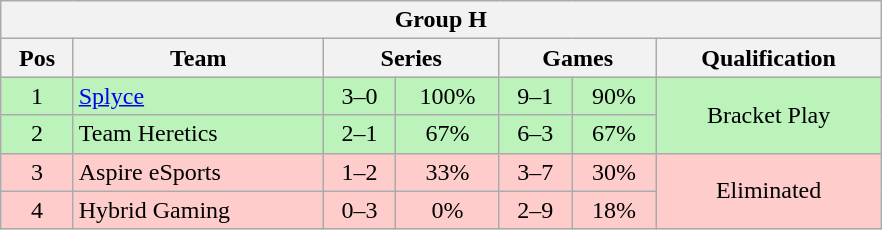<table class="wikitable" style="display: inline-table; margin-left: 50px;width: 46.5%; ">
<tr>
<th colspan="7">Group H</th>
</tr>
<tr>
<th>Pos</th>
<th>Team</th>
<th colspan="2">Series</th>
<th colspan="2">Games</th>
<th>Qualification</th>
</tr>
<tr>
<td style="text-align:center; background:#BBF3BB;">1</td>
<td style="text-align:left; background:#BBF3BB;"><a href='#'>Splyce</a></td>
<td style="text-align:center; background:#BBF3BB;">3–0</td>
<td style="text-align:center; background:#BBF3BB;">100%</td>
<td style="text-align:center; background:#BBF3BB;">9–1</td>
<td style="text-align:center; background:#BBF3BB;">90%</td>
<td style="text-align:center; background:#BBF3BB;" rowspan="2">Bracket Play</td>
</tr>
<tr>
<td style="text-align:center; background:#BBF3BB;">2</td>
<td style="text-align:left; background:#BBF3BB;">Team Heretics</td>
<td style="text-align:center; background:#BBF3BB;">2–1</td>
<td style="text-align:center; background:#BBF3BB;">67%</td>
<td style="text-align:center; background:#BBF3BB;">6–3</td>
<td style="text-align:center; background:#BBF3BB;">67%</td>
</tr>
<tr>
<td style="text-align:center; background:#FFCCCC;">3</td>
<td style="text-align:left; background:#FFCCCC;">Aspire eSports</td>
<td style="text-align:center; background:#FFCCCC;">1–2</td>
<td style="text-align:center; background:#FFCCCC;">33%</td>
<td style="text-align:center; background:#FFCCCC;">3–7</td>
<td style="text-align:center; background:#FFCCCC;">30%</td>
<td style="text-align:center; background:#FFCCCC;" rowspan="2">Eliminated</td>
</tr>
<tr>
<td style="text-align:center; background:#FFCCCC;">4</td>
<td style="text-align:left; background:#FFCCCC;">Hybrid Gaming</td>
<td style="text-align:center; background:#FFCCCC;">0–3</td>
<td style="text-align:center; background:#FFCCCC;">0%</td>
<td style="text-align:center; background:#FFCCCC;">2–9</td>
<td style="text-align:center; background:#FFCCCC;">18%</td>
</tr>
</table>
